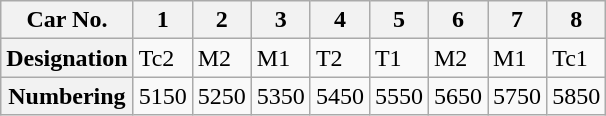<table class="wikitable">
<tr>
<th>Car No.</th>
<th>1</th>
<th>2</th>
<th>3</th>
<th>4</th>
<th>5</th>
<th>6</th>
<th>7</th>
<th>8</th>
</tr>
<tr>
<th>Designation</th>
<td>Tc2</td>
<td>M2</td>
<td>M1</td>
<td>T2</td>
<td>T1</td>
<td>M2</td>
<td>M1</td>
<td>Tc1</td>
</tr>
<tr>
<th>Numbering</th>
<td>5150</td>
<td>5250</td>
<td>5350</td>
<td>5450</td>
<td>5550</td>
<td>5650</td>
<td>5750</td>
<td>5850</td>
</tr>
</table>
